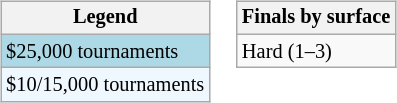<table>
<tr valign=top>
<td><br><table class=wikitable style="font-size:85%;">
<tr>
<th>Legend</th>
</tr>
<tr style="background:lightblue;">
<td>$25,000 tournaments</td>
</tr>
<tr style="background:#f0f8ff;">
<td>$10/15,000 tournaments</td>
</tr>
</table>
</td>
<td><br><table class=wikitable style="font-size:85%;">
<tr>
<th>Finals by surface</th>
</tr>
<tr>
<td>Hard (1–3)</td>
</tr>
</table>
</td>
</tr>
</table>
